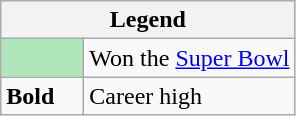<table class="wikitable mw-collapsible">
<tr>
<th colspan="2">Legend</th>
</tr>
<tr>
<td style="background:#afe6ba; width:3em;"></td>
<td>Won the <a href='#'>Super Bowl</a></td>
</tr>
<tr>
<td><strong>Bold</strong></td>
<td>Career high</td>
</tr>
</table>
